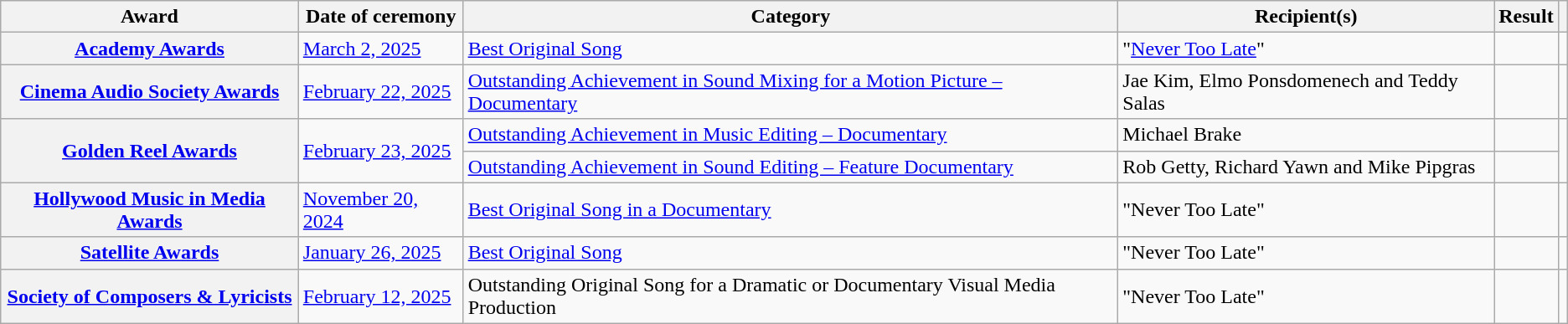<table class="wikitable sortable plainrowheaders">
<tr>
<th scope="col">Award</th>
<th scope="col">Date of ceremony</th>
<th scope="col">Category</th>
<th scope="col">Recipient(s)</th>
<th>Result</th>
<th class="unsortable" scope="col"></th>
</tr>
<tr>
<th scope="col"><a href='#'>Academy Awards</a></th>
<td><a href='#'>March 2, 2025</a></td>
<td><a href='#'>Best Original Song</a></td>
<td>"<a href='#'>Never Too Late</a>" </td>
<td></td>
<td align="center"></td>
</tr>
<tr>
<th scope="col"><a href='#'>Cinema Audio Society Awards</a></th>
<td><a href='#'>February 22, 2025</a></td>
<td><a href='#'>Outstanding Achievement in Sound Mixing for a Motion Picture – Documentary</a></td>
<td>Jae Kim, Elmo Ponsdomenech and Teddy Salas</td>
<td></td>
<td align="center"></td>
</tr>
<tr>
<th rowspan="2" scope="col"><a href='#'>Golden Reel Awards</a></th>
<td rowspan="2"><a href='#'>February 23, 2025</a></td>
<td><a href='#'>Outstanding Achievement in Music Editing – Documentary</a></td>
<td>Michael Brake</td>
<td></td>
<td rowspan="2" align="center"></td>
</tr>
<tr>
<td><a href='#'>Outstanding Achievement in Sound Editing – Feature Documentary</a></td>
<td>Rob Getty, Richard Yawn and Mike Pipgras</td>
<td></td>
</tr>
<tr>
<th scope="col"><a href='#'>Hollywood Music in Media Awards</a></th>
<td><a href='#'>November 20, 2024</a></td>
<td><a href='#'>Best Original Song in a Documentary</a></td>
<td>"Never Too Late" </td>
<td></td>
<td align="center"></td>
</tr>
<tr>
<th scope="col"><a href='#'>Satellite Awards</a></th>
<td><a href='#'>January 26, 2025</a></td>
<td><a href='#'>Best Original Song</a></td>
<td>"Never Too Late" </td>
<td></td>
<td align="center"></td>
</tr>
<tr>
<th scope="col"><a href='#'>Society of Composers & Lyricists</a></th>
<td><a href='#'>February 12, 2025</a></td>
<td>Outstanding Original Song for a Dramatic or Documentary Visual Media Production</td>
<td>"Never Too Late" </td>
<td></td>
<td align="center"></td>
</tr>
</table>
